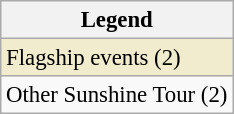<table class="wikitable" style="font-size:95%;">
<tr>
<th>Legend</th>
</tr>
<tr style="background:#f2ecce;">
<td>Flagship events (2)</td>
</tr>
<tr>
<td>Other Sunshine Tour (2)</td>
</tr>
</table>
